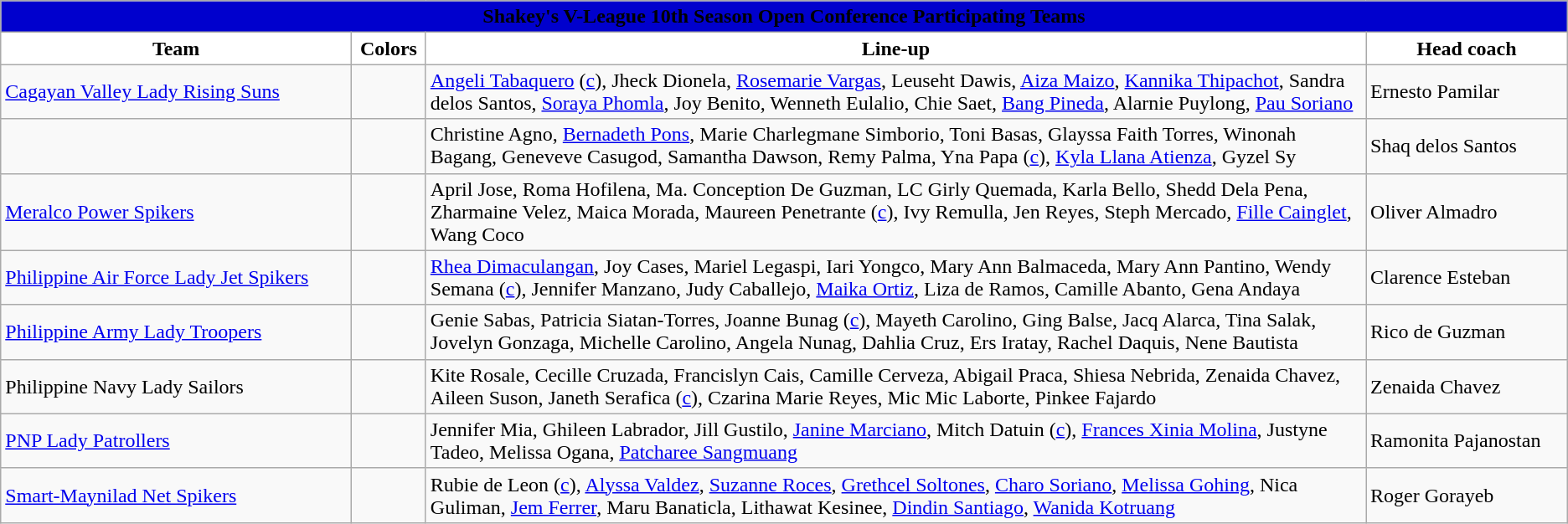<table class="wikitable">
<tr>
<th style=background:#0000CD colspan=4><span>Shakey's V-League 10th Season Open Conference Participating Teams</span></th>
</tr>
<tr>
<th style="background:white">Team</th>
<th style="background:white">Colors</th>
<th style="background:white">Line-up</th>
<th style="background:white">Head coach</th>
</tr>
<tr>
<td><a href='#'>Cagayan Valley Lady Rising Suns</a></td>
<td> </td>
<td style="width:60%"><a href='#'>Angeli Tabaquero</a> (<a href='#'>c</a>), Jheck Dionela, <a href='#'>Rosemarie Vargas</a>, Leuseht Dawis, <a href='#'>Aiza Maizo</a>, <a href='#'>Kannika Thipachot</a>, Sandra delos Santos, <a href='#'>Soraya Phomla</a>, Joy Benito, Wenneth Eulalio, Chie Saet, <a href='#'>Bang Pineda</a>, Alarnie Puylong, <a href='#'>Pau Soriano</a></td>
<td>Ernesto Pamilar</td>
</tr>
<tr>
<td></td>
<td> </td>
<td style="width:60%">Christine Agno, <a href='#'>Bernadeth Pons</a>, Marie Charlegmane Simborio, Toni Basas, Glayssa Faith Torres, Winonah Bagang, Geneveve Casugod, Samantha Dawson, Remy Palma, Yna Papa (<a href='#'>c</a>), <a href='#'>Kyla Llana Atienza</a>, Gyzel Sy</td>
<td>Shaq delos Santos</td>
</tr>
<tr>
<td><a href='#'>Meralco Power Spikers</a></td>
<td> </td>
<td style="width:60%">April Jose, Roma Hofilena, Ma. Conception De Guzman, LC Girly Quemada, Karla Bello, Shedd Dela Pena, Zharmaine Velez, Maica Morada, Maureen Penetrante (<a href='#'>c</a>), Ivy Remulla, Jen Reyes, Steph Mercado, <a href='#'>Fille Cainglet</a>, Wang Coco</td>
<td>Oliver Almadro</td>
</tr>
<tr>
<td><a href='#'>Philippine Air Force Lady Jet Spikers</a></td>
<td> </td>
<td style="width:60%"><a href='#'>Rhea Dimaculangan</a>, Joy Cases, Mariel Legaspi, Iari Yongco, Mary Ann Balmaceda, Mary Ann Pantino, Wendy Semana (<a href='#'>c</a>), Jennifer Manzano, Judy Caballejo, <a href='#'>Maika Ortiz</a>, Liza de Ramos, Camille Abanto, Gena Andaya</td>
<td>Clarence Esteban</td>
</tr>
<tr>
<td><a href='#'>Philippine Army Lady Troopers</a></td>
<td align=center> </td>
<td style="width:60%">Genie Sabas, Patricia Siatan-Torres, Joanne Bunag (<a href='#'>c</a>), Mayeth Carolino, Ging Balse, Jacq Alarca, Tina Salak, Jovelyn Gonzaga, Michelle Carolino, Angela Nunag, Dahlia Cruz, Ers Iratay, Rachel Daquis, Nene Bautista</td>
<td>Rico de Guzman</td>
</tr>
<tr>
<td>Philippine Navy Lady Sailors</td>
<td> </td>
<td style="width:60%">Kite Rosale, Cecille Cruzada, Francislyn Cais, Camille Cerveza, Abigail Praca, Shiesa Nebrida, Zenaida Chavez, Aileen Suson, Janeth Serafica (<a href='#'>c</a>), Czarina Marie Reyes, Mic Mic Laborte, Pinkee Fajardo</td>
<td>Zenaida Chavez</td>
</tr>
<tr>
<td><a href='#'>PNP Lady Patrollers</a></td>
<td> </td>
<td style="width:60%">Jennifer Mia, Ghileen Labrador, Jill Gustilo, <a href='#'>Janine Marciano</a>, Mitch Datuin (<a href='#'>c</a>), <a href='#'>Frances Xinia Molina</a>, Justyne Tadeo, Melissa Ogana, <a href='#'>Patcharee Sangmuang</a></td>
<td>Ramonita Pajanostan</td>
</tr>
<tr>
<td><a href='#'>Smart-Maynilad Net Spikers</a></td>
<td> </td>
<td style="width:60%">Rubie de Leon (<a href='#'>c</a>), <a href='#'>Alyssa Valdez</a>, <a href='#'>Suzanne Roces</a>, <a href='#'>Grethcel Soltones</a>, <a href='#'>Charo Soriano</a>, <a href='#'>Melissa Gohing</a>, Nica Guliman, <a href='#'>Jem Ferrer</a>, Maru Banaticla, Lithawat Kesinee, <a href='#'>Dindin Santiago</a>, <a href='#'>Wanida Kotruang</a></td>
<td>Roger Gorayeb</td>
</tr>
</table>
